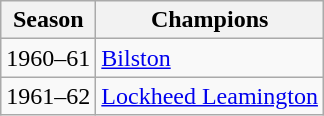<table class="wikitable" style="text-align: left">
<tr>
<th>Season</th>
<th>Champions</th>
</tr>
<tr>
<td>1960–61</td>
<td><a href='#'>Bilston</a></td>
</tr>
<tr>
<td>1961–62</td>
<td><a href='#'>Lockheed Leamington</a></td>
</tr>
</table>
